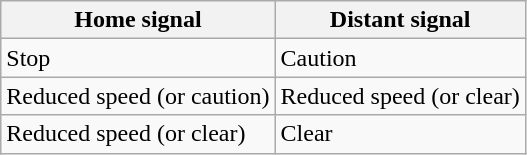<table class="wikitable">
<tr>
<th>Home signal</th>
<th>Distant signal</th>
</tr>
<tr>
<td>Stop</td>
<td>Caution</td>
</tr>
<tr>
<td>Reduced speed (or caution)</td>
<td>Reduced speed (or clear)</td>
</tr>
<tr>
<td>Reduced speed (or clear)</td>
<td>Clear</td>
</tr>
</table>
